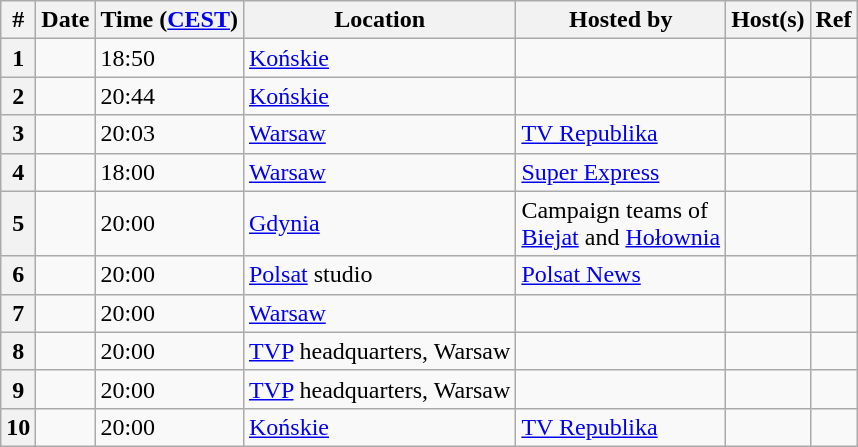<table class="wikitable sortable">
<tr>
<th>#</th>
<th>Date</th>
<th>Time (<a href='#'>CEST</a>)</th>
<th>Location</th>
<th>Hosted by</th>
<th>Host(s)</th>
<th>Ref</th>
</tr>
<tr>
<th>1</th>
<td></td>
<td>18:50</td>
<td><a href='#'>Końskie</a></td>
<td></td>
<td></td>
<td></td>
</tr>
<tr>
<th>2</th>
<td></td>
<td>20:44</td>
<td><a href='#'>Końskie</a></td>
<td></td>
<td></td>
<td></td>
</tr>
<tr>
<th>3</th>
<td></td>
<td>20:03</td>
<td><a href='#'>Warsaw</a></td>
<td><a href='#'>TV Republika</a></td>
<td></td>
<td></td>
</tr>
<tr>
<th>4</th>
<td></td>
<td>18:00</td>
<td><a href='#'>Warsaw</a></td>
<td><a href='#'>Super Express</a></td>
<td></td>
<td></td>
</tr>
<tr>
<th>5</th>
<td></td>
<td>20:00</td>
<td><a href='#'>Gdynia</a></td>
<td>Campaign teams of<br><a href='#'>Biejat</a> and <a href='#'>Hołownia</a></td>
<td></td>
<td></td>
</tr>
<tr>
<th>6</th>
<td></td>
<td>20:00</td>
<td><a href='#'>Polsat</a> studio</td>
<td><a href='#'>Polsat News</a></td>
<td></td>
<td></td>
</tr>
<tr>
<th>7</th>
<td></td>
<td>20:00</td>
<td><a href='#'>Warsaw</a></td>
<td></td>
<td></td>
<td></td>
</tr>
<tr>
<th>8</th>
<td></td>
<td>20:00</td>
<td><a href='#'>TVP</a> headquarters, Warsaw</td>
<td></td>
<td></td>
<td></td>
</tr>
<tr>
<th>9</th>
<td></td>
<td>20:00</td>
<td><a href='#'>TVP</a> headquarters, Warsaw</td>
<td></td>
<td></td>
<td></td>
</tr>
<tr>
<th>10</th>
<td></td>
<td>20:00</td>
<td><a href='#'>Końskie</a></td>
<td><a href='#'>TV Republika</a></td>
<td></td>
<td></td>
</tr>
</table>
